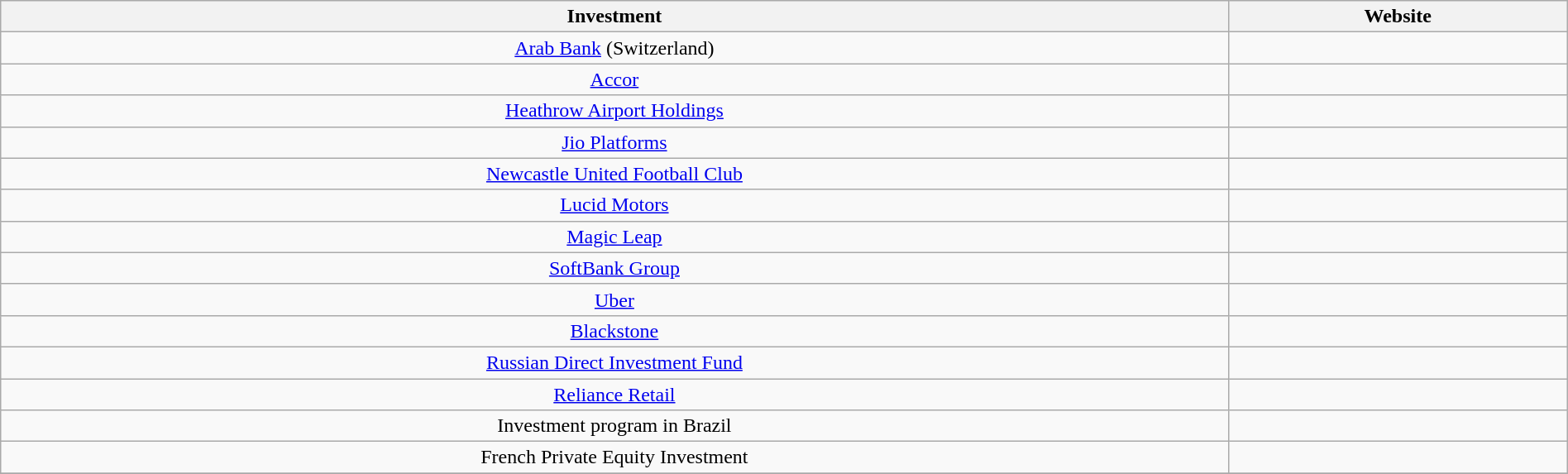<table class="wikitable sortable" style="text-align:center; width:100%;">
<tr>
<th>Investment</th>
<th class="unsortable">Website</th>
</tr>
<tr>
<td><a href='#'>Arab Bank</a> (Switzerland)</td>
<td></td>
</tr>
<tr>
<td><a href='#'>Accor</a></td>
<td></td>
</tr>
<tr>
<td><a href='#'>Heathrow Airport Holdings</a></td>
<td></td>
</tr>
<tr>
<td><a href='#'>Jio Platforms</a></td>
<td></td>
</tr>
<tr>
<td><a href='#'>Newcastle United Football Club</a></td>
<td></td>
</tr>
<tr>
<td><a href='#'>Lucid Motors</a></td>
<td></td>
</tr>
<tr>
<td><a href='#'>Magic Leap</a></td>
<td></td>
</tr>
<tr>
<td><a href='#'>SoftBank Group</a></td>
<td></td>
</tr>
<tr>
<td><a href='#'>Uber</a></td>
<td></td>
</tr>
<tr>
<td><a href='#'>Blackstone</a></td>
<td></td>
</tr>
<tr>
<td><a href='#'>Russian Direct Investment Fund</a></td>
<td></td>
</tr>
<tr>
<td><a href='#'>Reliance Retail</a></td>
<td></td>
</tr>
<tr>
<td>Investment program in Brazil</td>
<td></td>
</tr>
<tr>
<td>French Private Equity Investment</td>
<td></td>
</tr>
<tr>
</tr>
</table>
